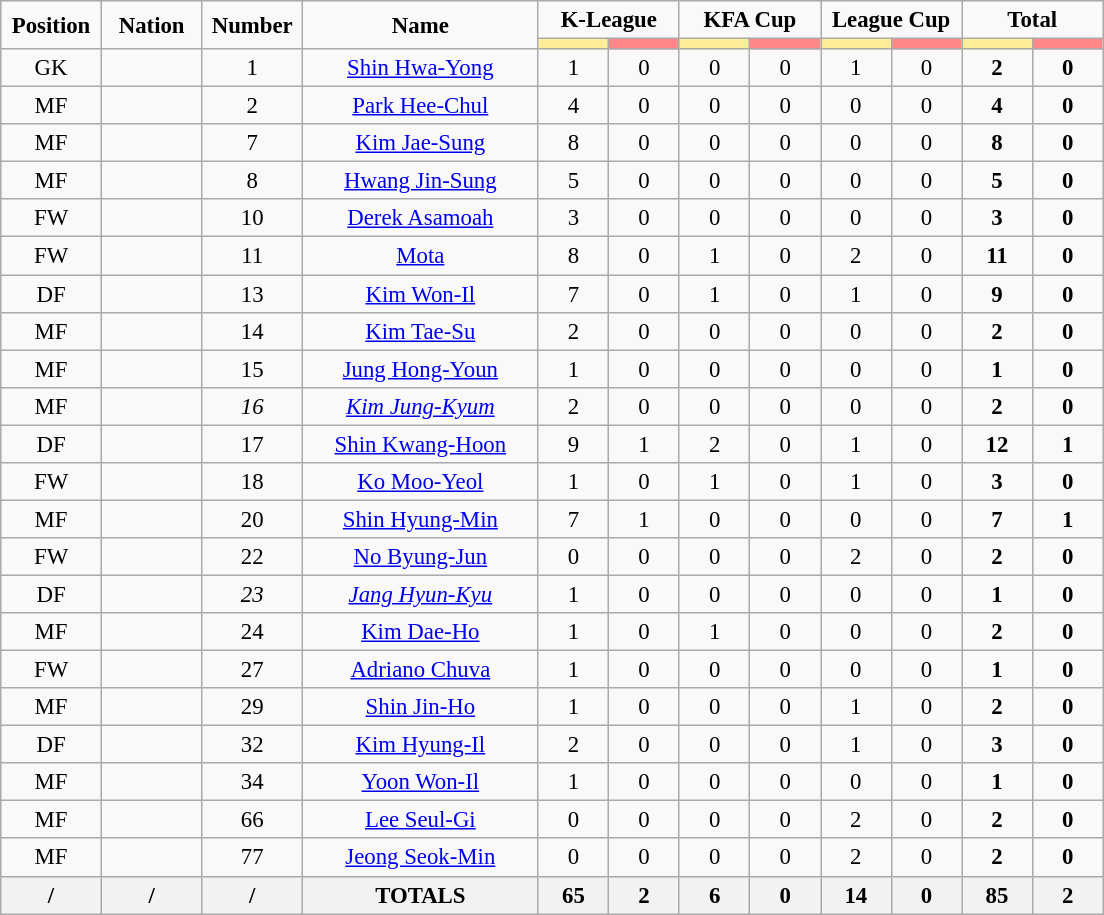<table class="wikitable" style="font-size: 95%; text-align: center;">
<tr>
<td rowspan="2" width="60" align="center"><strong>Position</strong></td>
<td rowspan="2" width="60" align="center"><strong>Nation</strong></td>
<td rowspan="2" width="60" align="center"><strong>Number</strong></td>
<td rowspan="2" width="150" align="center"><strong>Name</strong></td>
<td colspan="2" width="80" align="center"><strong>K-League</strong></td>
<td colspan="2" width="80" align="center"><strong>KFA Cup</strong></td>
<td colspan="2" width="80" align="center"><strong>League Cup</strong></td>
<td colspan="2" width="80" align="center"><strong>Total</strong></td>
</tr>
<tr>
<th width="40" style="background: #FFEE99"></th>
<th width="40" style="background: #FF8888"></th>
<th width="40" style="background: #FFEE99"></th>
<th width="40" style="background: #FF8888"></th>
<th width="40" style="background: #FFEE99"></th>
<th width="40" style="background: #FF8888"></th>
<th width="40" style="background: #FFEE99"></th>
<th width="40" style="background: #FF8888"></th>
</tr>
<tr>
<td>GK</td>
<td></td>
<td>1</td>
<td><a href='#'>Shin Hwa-Yong</a></td>
<td>1</td>
<td>0</td>
<td>0</td>
<td>0</td>
<td>1</td>
<td>0</td>
<td><strong>2</strong></td>
<td><strong>0</strong></td>
</tr>
<tr>
<td>MF</td>
<td></td>
<td>2</td>
<td><a href='#'>Park Hee-Chul</a></td>
<td>4</td>
<td>0</td>
<td>0</td>
<td>0</td>
<td>0</td>
<td>0</td>
<td><strong>4</strong></td>
<td><strong>0</strong></td>
</tr>
<tr>
<td>MF</td>
<td></td>
<td>7</td>
<td><a href='#'>Kim Jae-Sung</a></td>
<td>8</td>
<td>0</td>
<td>0</td>
<td>0</td>
<td>0</td>
<td>0</td>
<td><strong>8</strong></td>
<td><strong>0</strong></td>
</tr>
<tr>
<td>MF</td>
<td></td>
<td>8</td>
<td><a href='#'>Hwang Jin-Sung</a></td>
<td>5</td>
<td>0</td>
<td>0</td>
<td>0</td>
<td>0</td>
<td>0</td>
<td><strong>5</strong></td>
<td><strong>0</strong></td>
</tr>
<tr>
<td>FW</td>
<td></td>
<td>10</td>
<td><a href='#'>Derek Asamoah</a></td>
<td>3</td>
<td>0</td>
<td>0</td>
<td>0</td>
<td>0</td>
<td>0</td>
<td><strong>3</strong></td>
<td><strong>0</strong></td>
</tr>
<tr>
<td>FW</td>
<td></td>
<td>11</td>
<td><a href='#'>Mota</a></td>
<td>8</td>
<td>0</td>
<td>1</td>
<td>0</td>
<td>2</td>
<td>0</td>
<td><strong>11</strong></td>
<td><strong>0</strong></td>
</tr>
<tr>
<td>DF</td>
<td></td>
<td>13</td>
<td><a href='#'>Kim Won-Il</a></td>
<td>7</td>
<td>0</td>
<td>1</td>
<td>0</td>
<td>1</td>
<td>0</td>
<td><strong>9</strong></td>
<td><strong>0</strong></td>
</tr>
<tr>
<td>MF</td>
<td></td>
<td>14</td>
<td><a href='#'>Kim Tae-Su</a></td>
<td>2</td>
<td>0</td>
<td>0</td>
<td>0</td>
<td>0</td>
<td>0</td>
<td><strong>2</strong></td>
<td><strong>0</strong></td>
</tr>
<tr>
<td>MF</td>
<td></td>
<td>15</td>
<td><a href='#'>Jung Hong-Youn</a></td>
<td>1</td>
<td>0</td>
<td>0</td>
<td>0</td>
<td>0</td>
<td>0</td>
<td><strong>1</strong></td>
<td><strong>0</strong></td>
</tr>
<tr>
<td>MF</td>
<td></td>
<td><em>16</em></td>
<td><em><a href='#'>Kim Jung-Kyum</a></em></td>
<td>2</td>
<td>0</td>
<td>0</td>
<td>0</td>
<td>0</td>
<td>0</td>
<td><strong>2</strong></td>
<td><strong>0</strong></td>
</tr>
<tr>
<td>DF</td>
<td></td>
<td>17</td>
<td><a href='#'>Shin Kwang-Hoon</a></td>
<td>9</td>
<td>1</td>
<td>2</td>
<td>0</td>
<td>1</td>
<td>0</td>
<td><strong>12</strong></td>
<td><strong>1</strong></td>
</tr>
<tr>
<td>FW</td>
<td></td>
<td>18</td>
<td><a href='#'>Ko Moo-Yeol</a></td>
<td>1</td>
<td>0</td>
<td>1</td>
<td>0</td>
<td>1</td>
<td>0</td>
<td><strong>3</strong></td>
<td><strong>0</strong></td>
</tr>
<tr>
<td>MF</td>
<td></td>
<td>20</td>
<td><a href='#'>Shin Hyung-Min</a></td>
<td>7</td>
<td>1</td>
<td>0</td>
<td>0</td>
<td>0</td>
<td>0</td>
<td><strong>7</strong></td>
<td><strong>1</strong></td>
</tr>
<tr>
<td>FW</td>
<td></td>
<td>22</td>
<td><a href='#'>No Byung-Jun</a></td>
<td>0</td>
<td>0</td>
<td>0</td>
<td>0</td>
<td>2</td>
<td>0</td>
<td><strong>2</strong></td>
<td><strong>0</strong></td>
</tr>
<tr>
<td>DF</td>
<td></td>
<td><em>23</em></td>
<td><em><a href='#'>Jang Hyun-Kyu</a></em></td>
<td>1</td>
<td>0</td>
<td>0</td>
<td>0</td>
<td>0</td>
<td>0</td>
<td><strong>1</strong></td>
<td><strong>0</strong></td>
</tr>
<tr>
<td>MF</td>
<td></td>
<td>24</td>
<td><a href='#'>Kim Dae-Ho</a></td>
<td>1</td>
<td>0</td>
<td>1</td>
<td>0</td>
<td>0</td>
<td>0</td>
<td><strong>2</strong></td>
<td><strong>0</strong></td>
</tr>
<tr>
<td>FW</td>
<td></td>
<td>27</td>
<td><a href='#'>Adriano Chuva</a></td>
<td>1</td>
<td>0</td>
<td>0</td>
<td>0</td>
<td>0</td>
<td>0</td>
<td><strong>1</strong></td>
<td><strong>0</strong></td>
</tr>
<tr>
<td>MF</td>
<td></td>
<td>29</td>
<td><a href='#'>Shin Jin-Ho</a></td>
<td>1</td>
<td>0</td>
<td>0</td>
<td>0</td>
<td>1</td>
<td>0</td>
<td><strong>2</strong></td>
<td><strong>0</strong></td>
</tr>
<tr>
<td>DF</td>
<td></td>
<td>32</td>
<td><a href='#'>Kim Hyung-Il</a></td>
<td>2</td>
<td>0</td>
<td>0</td>
<td>0</td>
<td>1</td>
<td>0</td>
<td><strong>3</strong></td>
<td><strong>0</strong></td>
</tr>
<tr>
<td>MF</td>
<td></td>
<td>34</td>
<td><a href='#'>Yoon Won-Il</a></td>
<td>1</td>
<td>0</td>
<td>0</td>
<td>0</td>
<td>0</td>
<td>0</td>
<td><strong>1</strong></td>
<td><strong>0</strong></td>
</tr>
<tr>
<td>MF</td>
<td></td>
<td>66</td>
<td><a href='#'>Lee Seul-Gi</a></td>
<td>0</td>
<td>0</td>
<td>0</td>
<td>0</td>
<td>2</td>
<td>0</td>
<td><strong>2</strong></td>
<td><strong>0</strong></td>
</tr>
<tr>
<td>MF</td>
<td></td>
<td>77</td>
<td><a href='#'>Jeong Seok-Min</a></td>
<td>0</td>
<td>0</td>
<td>0</td>
<td>0</td>
<td>2</td>
<td>0</td>
<td><strong>2</strong></td>
<td><strong>0</strong></td>
</tr>
<tr>
<th>/</th>
<th>/</th>
<th>/</th>
<th>TOTALS</th>
<th>65</th>
<th>2</th>
<th>6</th>
<th>0</th>
<th>14</th>
<th>0</th>
<th>85</th>
<th>2</th>
</tr>
</table>
